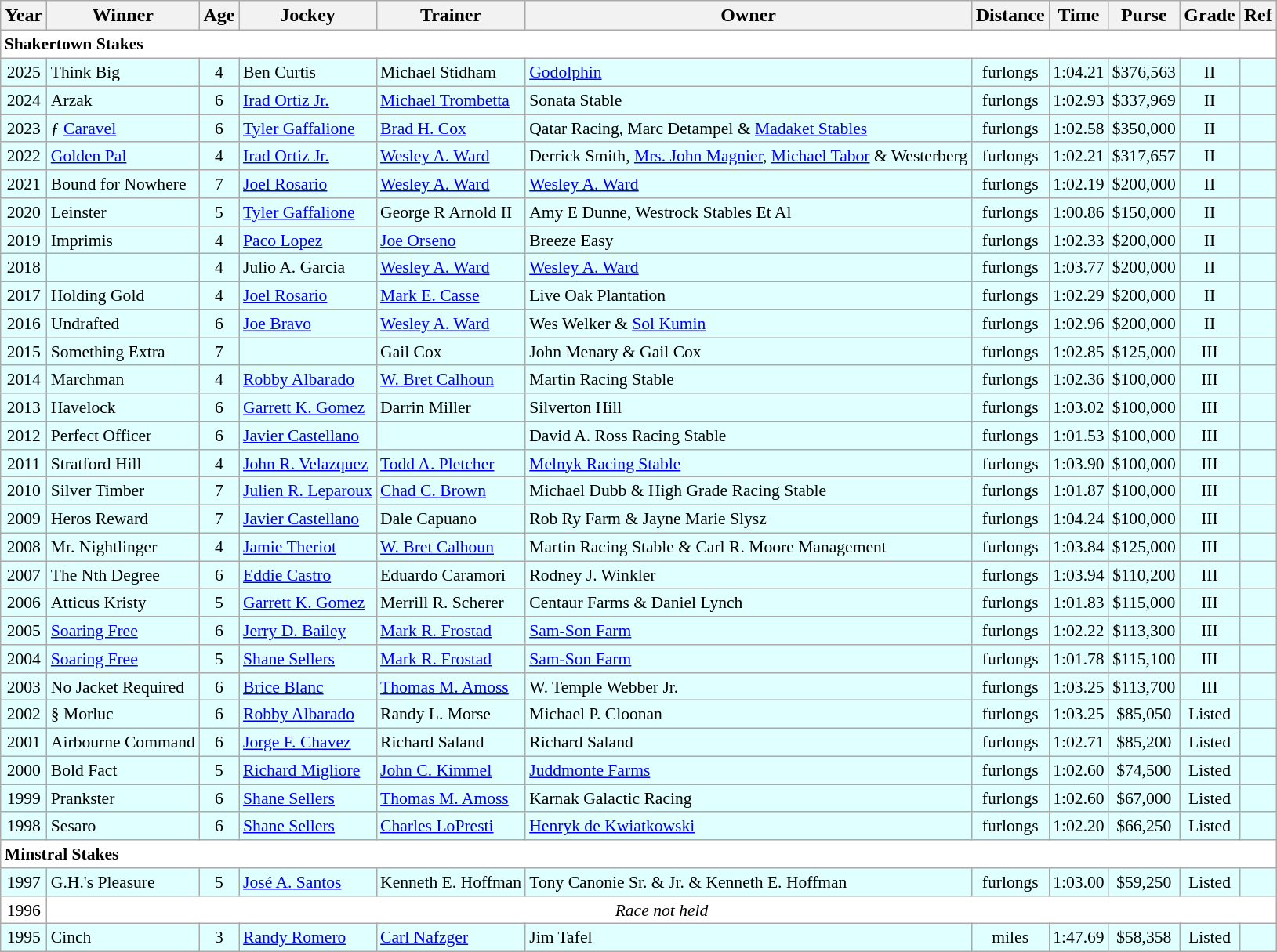<table class="wikitable sortable">
<tr>
<th>Year</th>
<th>Winner</th>
<th>Age</th>
<th>Jockey</th>
<th>Trainer</th>
<th>Owner</th>
<th>Distance</th>
<th>Time</th>
<th>Purse</th>
<th>Grade</th>
<th>Ref</th>
</tr>
<tr style="font-size:90%; background-color:white">
<td align="left" colspan=11><strong>Shakertown Stakes</strong></td>
</tr>
<tr style="font-size:90%; background-color:lightcyan">
<td align=center>2025</td>
<td>Think Big</td>
<td align=center>4</td>
<td>Ben Curtis</td>
<td>Michael Stidham</td>
<td><a href='#'>Godolphin</a></td>
<td align=center> furlongs</td>
<td align=center>1:04.21</td>
<td align=center>$376,563</td>
<td align=center>II</td>
<td></td>
</tr>
<tr style="font-size:90%; background-color:lightcyan">
<td align=center>2024</td>
<td>Arzak</td>
<td align=center>6</td>
<td><a href='#'>Irad Ortiz Jr.</a></td>
<td><a href='#'>Michael Trombetta</a></td>
<td>Sonata Stable</td>
<td align=center> furlongs</td>
<td align=center>1:02.93</td>
<td align=center>$337,969</td>
<td align=center>II</td>
<td></td>
</tr>
<tr style="font-size:90%; background-color:lightcyan">
<td align=center>2023</td>
<td>ƒ <a href='#'>Caravel</a></td>
<td align=center>6</td>
<td><a href='#'>Tyler Gaffalione</a></td>
<td><a href='#'>Brad H. Cox</a></td>
<td>Qatar Racing, Marc Detampel & <a href='#'>Madaket Stables</a></td>
<td align=center> furlongs</td>
<td align=center>1:02.58</td>
<td align=center>$350,000</td>
<td align=center>II</td>
<td></td>
</tr>
<tr style="font-size:90%; background-color:lightcyan">
<td align=center>2022</td>
<td><a href='#'>Golden Pal</a></td>
<td align=center>4</td>
<td><a href='#'>Irad Ortiz Jr.</a></td>
<td><a href='#'>Wesley A. Ward</a></td>
<td>Derrick Smith,  <a href='#'>Mrs. John Magnier</a>, <a href='#'>Michael Tabor</a> & Westerberg</td>
<td align=center> furlongs</td>
<td align=center>1:02.21</td>
<td align=center>$317,657</td>
<td align=center>II</td>
<td></td>
</tr>
<tr style="font-size:90%; background-color:lightcyan">
<td align=center>2021</td>
<td>Bound for Nowhere</td>
<td align=center>7</td>
<td><a href='#'>Joel Rosario</a></td>
<td><a href='#'>Wesley A. Ward</a></td>
<td><a href='#'>Wesley A. Ward</a></td>
<td align=center> furlongs</td>
<td align=center>1:02.19</td>
<td align=center>$200,000</td>
<td align=center>II</td>
<td></td>
</tr>
<tr style="font-size:90%; background-color:lightcyan">
<td align=center>2020</td>
<td>Leinster</td>
<td align=center>5</td>
<td><a href='#'>Tyler Gaffalione</a></td>
<td>George R Arnold II</td>
<td>Amy E Dunne, Westrock Stables Et Al</td>
<td align=center> furlongs</td>
<td align=center>1:00.86</td>
<td align=center>$150,000</td>
<td align=center>II</td>
<td></td>
</tr>
<tr style="font-size:90%; background-color:lightcyan">
<td align=center>2019</td>
<td>Imprimis</td>
<td align=center>4</td>
<td><a href='#'>Paco Lopez</a></td>
<td><a href='#'>Joe Orseno</a></td>
<td>Breeze Easy</td>
<td align=center> furlongs</td>
<td align=center>1:02.33</td>
<td align=center>$200,000</td>
<td align=center>II</td>
<td></td>
</tr>
<tr style="font-size:90%; background-color:lightcyan">
<td align=center>2018</td>
<td></td>
<td align=center>4</td>
<td>Julio A. Garcia</td>
<td><a href='#'>Wesley A. Ward</a></td>
<td><a href='#'>Wesley A. Ward</a></td>
<td align=center> furlongs</td>
<td align=center>1:03.77</td>
<td align=center>$200,000</td>
<td align=center>II</td>
<td></td>
</tr>
<tr style="font-size:90%; background-color:lightcyan">
<td align=center>2017</td>
<td>Holding Gold</td>
<td align=center>4</td>
<td><a href='#'>Joel Rosario</a></td>
<td><a href='#'>Mark E. Casse</a></td>
<td>Live Oak Plantation</td>
<td align=center> furlongs</td>
<td align=center>1:02.29</td>
<td align=center>$200,000</td>
<td align=center>II</td>
<td></td>
</tr>
<tr style="font-size:90%; background-color:lightcyan">
<td align=center>2016</td>
<td>Undrafted</td>
<td align=center>6</td>
<td><a href='#'>Joe Bravo</a></td>
<td><a href='#'>Wesley A. Ward</a></td>
<td>Wes Welker & <a href='#'>Sol Kumin</a></td>
<td align=center> furlongs</td>
<td align=center>1:02.96</td>
<td align=center>$200,000</td>
<td align=center>II</td>
<td></td>
</tr>
<tr style="font-size:90%; background-color:lightcyan">
<td align=center>2015</td>
<td>Something Extra</td>
<td align=center>7</td>
<td></td>
<td>Gail Cox</td>
<td>John Menary & Gail Cox</td>
<td align=center> furlongs</td>
<td align=center>1:02.85</td>
<td align=center>$125,000</td>
<td align=center>III</td>
<td></td>
</tr>
<tr style="font-size:90%; background-color:lightcyan">
<td align=center>2014</td>
<td>Marchman</td>
<td align=center>4</td>
<td><a href='#'>Robby Albarado</a></td>
<td><a href='#'>W. Bret Calhoun</a></td>
<td>Martin Racing Stable</td>
<td align=center> furlongs</td>
<td align=center>1:02.36</td>
<td align=center>$100,000</td>
<td align=center>III</td>
<td></td>
</tr>
<tr style="font-size:90%; background-color:lightcyan">
<td align=center>2013</td>
<td>Havelock</td>
<td align=center>6</td>
<td><a href='#'>Garrett K. Gomez</a></td>
<td>Darrin Miller</td>
<td>Silverton Hill</td>
<td align=center> furlongs</td>
<td align=center>1:03.02</td>
<td align=center>$100,000</td>
<td align=center>III</td>
<td></td>
</tr>
<tr style="font-size:90%; background-color:lightcyan">
<td align=center>2012</td>
<td>Perfect Officer</td>
<td align=center>6</td>
<td><a href='#'>Javier Castellano</a></td>
<td></td>
<td>David A. Ross Racing Stable</td>
<td align=center> furlongs</td>
<td align=center>1:01.53</td>
<td align=center>$100,000</td>
<td align=center>III</td>
<td></td>
</tr>
<tr style="font-size:90%; background-color:lightcyan">
<td align=center>2011</td>
<td>Stratford Hill</td>
<td align=center>4</td>
<td><a href='#'>John R. Velazquez</a></td>
<td><a href='#'>Todd A. Pletcher</a></td>
<td><a href='#'>Melnyk Racing Stable</a></td>
<td align=center> furlongs</td>
<td align=center>1:03.90</td>
<td align=center>$100,000</td>
<td align=center>III</td>
<td></td>
</tr>
<tr style="font-size:90%; background-color:lightcyan">
<td align=center>2010</td>
<td>Silver Timber</td>
<td align=center>7</td>
<td><a href='#'>Julien R. Leparoux</a></td>
<td><a href='#'>Chad C. Brown</a></td>
<td>Michael Dubb & High Grade Racing Stable</td>
<td align=center> furlongs</td>
<td align=center>1:01.87</td>
<td align=center>$100,000</td>
<td align=center>III</td>
<td></td>
</tr>
<tr style="font-size:90%; background-color:lightcyan">
<td align=center>2009</td>
<td>Heros Reward</td>
<td align=center>7</td>
<td><a href='#'>Javier Castellano</a></td>
<td>Dale Capuano</td>
<td>Rob Ry Farm & Jayne Marie Slysz</td>
<td align=center> furlongs</td>
<td align=center>1:04.24</td>
<td align=center>$100,000</td>
<td align=center>III</td>
<td></td>
</tr>
<tr style="font-size:90%; background-color:lightcyan">
<td align=center>2008</td>
<td>Mr. Nightlinger</td>
<td align=center>4</td>
<td><a href='#'>Jamie Theriot</a></td>
<td><a href='#'>W. Bret Calhoun</a></td>
<td>Martin Racing Stable & Carl R. Moore Management</td>
<td align=center> furlongs</td>
<td align=center>1:03.84</td>
<td align=center>$125,000</td>
<td align=center>III</td>
<td></td>
</tr>
<tr style="font-size:90%; background-color:lightcyan">
<td align=center>2007</td>
<td>The Nth Degree</td>
<td align=center>6</td>
<td><a href='#'>Eddie Castro</a></td>
<td>Eduardo Caramori</td>
<td>Rodney J. Winkler</td>
<td align=center> furlongs</td>
<td align=center>1:03.94</td>
<td align=center>$110,200</td>
<td align=center>III</td>
<td></td>
</tr>
<tr style="font-size:90%; background-color:lightcyan">
<td align=center>2006</td>
<td>Atticus Kristy</td>
<td align=center>5</td>
<td><a href='#'>Garrett K. Gomez</a></td>
<td>Merrill R. Scherer</td>
<td>Centaur Farms & Daniel Lynch</td>
<td align=center> furlongs</td>
<td align=center>1:01.83</td>
<td align=center>$115,000</td>
<td align=center>III</td>
<td></td>
</tr>
<tr style="font-size:90%; background-color:lightcyan">
<td align=center>2005</td>
<td><a href='#'>Soaring Free</a></td>
<td align=center>6</td>
<td><a href='#'>Jerry D. Bailey</a></td>
<td><a href='#'>Mark R. Frostad</a></td>
<td><a href='#'>Sam-Son Farm</a></td>
<td align=center> furlongs</td>
<td align=center>1:02.22</td>
<td align=center>$113,300</td>
<td align=center>III</td>
<td></td>
</tr>
<tr style="font-size:90%; background-color:lightcyan">
<td align=center>2004</td>
<td><a href='#'>Soaring Free</a></td>
<td align=center>5</td>
<td><a href='#'>Shane Sellers</a></td>
<td><a href='#'>Mark R. Frostad</a></td>
<td><a href='#'>Sam-Son Farm</a></td>
<td align=center> furlongs</td>
<td align=center>1:01.78</td>
<td align=center>$115,100</td>
<td align=center>III</td>
<td></td>
</tr>
<tr style="font-size:90%; background-color:lightcyan">
<td align=center>2003</td>
<td>No Jacket Required</td>
<td align=center>6</td>
<td><a href='#'>Brice Blanc</a></td>
<td><a href='#'>Thomas M. Amoss</a></td>
<td>W. Temple Webber Jr.</td>
<td align=center> furlongs</td>
<td align=center>1:03.25</td>
<td align=center>$113,700</td>
<td align=center>III</td>
<td></td>
</tr>
<tr style="font-size:90%; background-color:lightcyan">
<td align=center>2002</td>
<td>§ Morluc</td>
<td align=center>6</td>
<td><a href='#'>Robby Albarado</a></td>
<td>Randy L. Morse</td>
<td>Michael P. Cloonan</td>
<td align=center> furlongs</td>
<td align=center>1:03.25</td>
<td align=center>$85,050</td>
<td align=center>Listed</td>
<td></td>
</tr>
<tr style="font-size:90%; background-color:lightcyan">
<td align=center>2001</td>
<td>Airbourne Command</td>
<td align=center>6</td>
<td><a href='#'>Jorge F. Chavez</a></td>
<td>Richard Saland</td>
<td>Richard Saland</td>
<td align=center> furlongs</td>
<td align=center>1:02.71</td>
<td align=center>$85,200</td>
<td align=center>Listed</td>
<td></td>
</tr>
<tr style="font-size:90%; background-color:lightcyan">
<td align=center>2000</td>
<td>Bold Fact</td>
<td align=center>5</td>
<td><a href='#'>Richard Migliore</a></td>
<td><a href='#'>John C. Kimmel</a></td>
<td><a href='#'>Juddmonte Farms</a></td>
<td align=center> furlongs</td>
<td align=center>1:02.60</td>
<td align=center>$74,500</td>
<td align=center>Listed</td>
<td></td>
</tr>
<tr style="font-size:90%; background-color:lightcyan">
<td align=center>1999</td>
<td>Prankster</td>
<td align=center>6</td>
<td><a href='#'>Shane Sellers</a></td>
<td><a href='#'>Thomas M. Amoss</a></td>
<td>Karnak Galactic Racing</td>
<td align=center> furlongs</td>
<td align=center>1:02.60</td>
<td align=center>$67,000</td>
<td align=center>Listed</td>
<td></td>
</tr>
<tr style="font-size:90%; background-color:lightcyan">
<td align=center>1998</td>
<td>Sesaro</td>
<td align=center>6</td>
<td><a href='#'>Shane Sellers</a></td>
<td><a href='#'>Charles LoPresti</a></td>
<td><a href='#'>Henryk de Kwiatkowski</a></td>
<td align=center> furlongs</td>
<td align=center>1:02.20</td>
<td align=center>$66,250</td>
<td align=center>Listed</td>
<td></td>
</tr>
<tr style="font-size:90%; background-color:white">
<td align="left" colspan=11><strong>Minstral Stakes</strong></td>
</tr>
<tr style="font-size:90%; background-color:lightcyan">
<td align=center>1997</td>
<td>G.H.'s Pleasure</td>
<td align=center>5</td>
<td><a href='#'>José A. Santos</a></td>
<td>Kenneth E. Hoffman</td>
<td>Tony Canonie Sr. & Jr. & Kenneth E. Hoffman</td>
<td align=center> furlongs</td>
<td align=center>1:03.00</td>
<td align=center>$59,250</td>
<td align=center>Listed</td>
<td></td>
</tr>
<tr style="font-size:90%; background-color:white">
<td align="center">1996</td>
<td align="center" colspan=10><em>Race not held</em></td>
</tr>
<tr style="font-size:90%; background-color:lightcyan">
<td align=center>1995</td>
<td>Cinch</td>
<td align=center>3</td>
<td><a href='#'>Randy Romero</a></td>
<td><a href='#'>Carl Nafzger</a></td>
<td>Jim Tafel</td>
<td align=center> miles</td>
<td align=center>1:47.69</td>
<td align=center>$58,358</td>
<td align=center>Listed</td>
<td></td>
</tr>
</table>
